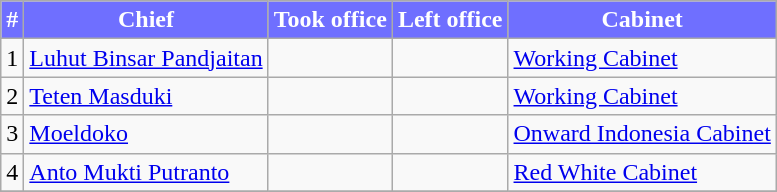<table class="wikitable">
<tr>
<th style="background-color:#6f6fff; color:white;">#</th>
<th style="background-color:#6f6fff; color:white;">Chief</th>
<th style="background-color:#6f6fff; color:white;">Took office</th>
<th style="background-color:#6f6fff; color:white;">Left office</th>
<th style="background-color:#6f6fff; color:white;">Cabinet</th>
</tr>
<tr>
<td>1</td>
<td><a href='#'>Luhut Binsar Pandjaitan</a></td>
<td></td>
<td></td>
<td><a href='#'>Working Cabinet</a></td>
</tr>
<tr>
<td>2</td>
<td><a href='#'>Teten Masduki</a></td>
<td></td>
<td></td>
<td><a href='#'>Working Cabinet</a></td>
</tr>
<tr>
<td>3</td>
<td><a href='#'>Moeldoko</a></td>
<td></td>
<td></td>
<td><a href='#'>Onward Indonesia Cabinet</a></td>
</tr>
<tr>
<td>4</td>
<td><a href='#'>Anto Mukti Putranto</a></td>
<td></td>
<td></td>
<td><a href='#'>Red White Cabinet</a></td>
</tr>
<tr>
</tr>
</table>
